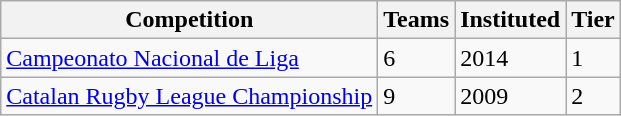<table class="wikitable">
<tr>
<th>Competition</th>
<th>Teams</th>
<th>Instituted</th>
<th>Tier</th>
</tr>
<tr>
<td><a href='#'>Campeonato Nacional de Liga</a></td>
<td>6</td>
<td>2014</td>
<td>1</td>
</tr>
<tr>
<td><a href='#'>Catalan Rugby League Championship</a></td>
<td>9</td>
<td>2009</td>
<td>2</td>
</tr>
</table>
